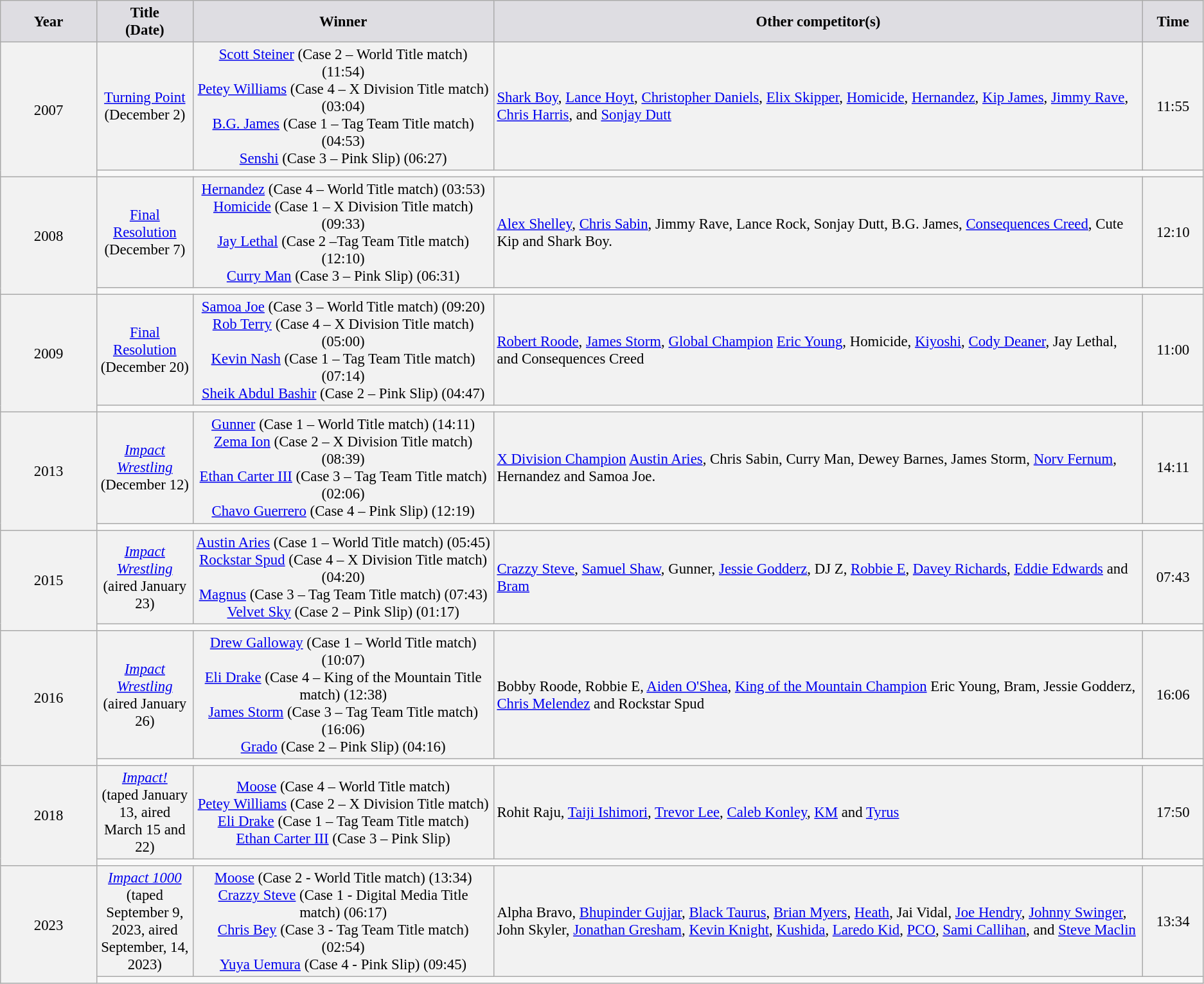<table class="wikitable" style="font-size: 95%">
<tr>
<th style="background-color: #DEDDE2" width="8%">Year</th>
<th style="background-color: #DEDDE2" width="8%">Title<br>(Date)</th>
<th style="background-color: #DEDDE2" width="25%">Winner</th>
<th style="background-color: #DEDDE2">Other competitor(s)</th>
<th style="background-color: #DEDDE2" width="5%">Time</th>
</tr>
<tr>
<td style="background-color: #F2F2F2;" rowspan=2 align="center">2007</td>
<td style="background-color: #F2F2F2;" align="center"><a href='#'>Turning Point</a><br>(December 2)</td>
<td style="background-color: #F2F2F2;" align="center"><a href='#'>Scott Steiner</a> (Case 2 – World Title match) (11:54)<br><a href='#'>Petey Williams</a> (Case 4 – X Division Title match) (03:04)<br><a href='#'>B.G. James</a> (Case 1 – Tag Team Title match) (04:53)<br><a href='#'>Senshi</a> (Case 3 – Pink Slip) (06:27)</td>
<td style="background-color: #F2F2F2;"><a href='#'>Shark Boy</a>, <a href='#'>Lance Hoyt</a>, <a href='#'>Christopher Daniels</a>, <a href='#'>Elix Skipper</a>, <a href='#'>Homicide</a>, <a href='#'>Hernandez</a>, <a href='#'>Kip James</a>, <a href='#'>Jimmy Rave</a>, <a href='#'>Chris Harris</a>, and <a href='#'>Sonjay Dutt</a></td>
<td style="background-color: #F2F2F2;" align="center">11:55</td>
</tr>
<tr>
<td colspan=4></td>
</tr>
<tr>
<td style="background-color: #F2F2F2;" rowspan=2 align="center">2008</td>
<td style="background-color: #F2F2F2;" align="center"><a href='#'>Final Resolution</a><br>(December 7)</td>
<td style="background-color: #F2F2F2;" align="center"><a href='#'>Hernandez</a> (Case 4 – World Title match) (03:53)<br><a href='#'>Homicide</a> (Case 1 – X Division Title match) (09:33)<br><a href='#'>Jay Lethal</a> (Case 2 –Tag Team Title match) (12:10)<br><a href='#'>Curry Man</a> (Case 3 – Pink Slip) (06:31)</td>
<td style="background-color: #F2F2F2;"><a href='#'>Alex Shelley</a>, <a href='#'>Chris Sabin</a>, Jimmy Rave, Lance Rock, Sonjay Dutt, B.G. James, <a href='#'>Consequences Creed</a>, Cute Kip and Shark Boy.</td>
<td style="background-color: #F2F2F2;" align="center">12:10</td>
</tr>
<tr>
<td colspan=4></td>
</tr>
<tr>
<td style="background-color: #F2F2F2;" rowspan=2 align="center">2009</td>
<td style="background-color: #F2F2F2;" align="center"><a href='#'>Final Resolution</a><br>(December 20)</td>
<td style="background-color: #F2F2F2;" align="center"><a href='#'>Samoa Joe</a> (Case 3 – World Title match) (09:20)<br><a href='#'>Rob Terry</a> (Case 4 – X Division Title match) (05:00)<br><a href='#'>Kevin Nash</a> (Case 1 – Tag Team Title match) (07:14)<br><a href='#'>Sheik Abdul Bashir</a> (Case 2 – Pink Slip) (04:47)</td>
<td style="background-color: #F2F2F2;"><a href='#'>Robert Roode</a>, <a href='#'>James Storm</a>, <a href='#'>Global Champion</a> <a href='#'>Eric Young</a>, Homicide, <a href='#'>Kiyoshi</a>, <a href='#'>Cody Deaner</a>, Jay Lethal, and Consequences Creed</td>
<td style="background-color: #F2F2F2;" align="center">11:00</td>
</tr>
<tr>
<td colspan=4></td>
</tr>
<tr>
<td style="background-color: #F2F2F2;" rowspan=2 align="center">2013</td>
<td style="background-color: #F2F2F2;" align="center"><em><a href='#'>Impact Wrestling</a></em><br> (December 12)</td>
<td style="background-color: #F2F2F2;" align="center"><a href='#'>Gunner</a> (Case 1 – World Title match) (14:11)<br><a href='#'>Zema Ion</a> (Case 2 – X Division Title match) (08:39)<br><a href='#'>Ethan Carter III</a> (Case 3 – Tag Team Title match) (02:06)<br><a href='#'>Chavo Guerrero</a> (Case 4 – Pink Slip) (12:19)</td>
<td style="background-color: #F2F2F2;"><a href='#'>X Division Champion</a> <a href='#'>Austin Aries</a>, Chris Sabin, Curry Man, Dewey Barnes, James Storm, <a href='#'>Norv Fernum</a>, Hernandez and Samoa Joe.</td>
<td style="background-color: #F2F2F2;" align="center">14:11</td>
</tr>
<tr>
<td colspan=4></td>
</tr>
<tr>
<td style="background-color: #F2F2F2;" rowspan=2 align="center">2015</td>
<td style="background-color: #F2F2F2;" align="center"><em><a href='#'>Impact Wrestling</a></em><br>(aired January 23)</td>
<td style="background-color: #F2F2F2;" align="center"><a href='#'>Austin Aries</a> (Case 1 – World Title match) (05:45)<br><a href='#'>Rockstar Spud</a> (Case 4 – X Division Title match) (04:20)<br><a href='#'>Magnus</a> (Case 3 – Tag Team Title match) (07:43)<br><a href='#'>Velvet Sky</a> (Case 2 – Pink Slip) (01:17)</td>
<td style="background-color: #F2F2F2;"><a href='#'>Crazzy Steve</a>, <a href='#'>Samuel Shaw</a>, Gunner, <a href='#'>Jessie Godderz</a>, DJ Z, <a href='#'>Robbie E</a>, <a href='#'>Davey Richards</a>, <a href='#'>Eddie Edwards</a> and <a href='#'>Bram</a></td>
<td style="background-color: #F2F2F2;" align="center">07:43</td>
</tr>
<tr>
<td colspan=4></td>
</tr>
<tr>
<td style="background-color: #F2F2F2;" rowspan=2 align="center">2016</td>
<td style="background-color: #F2F2F2;" align="center"><em><a href='#'>Impact Wrestling</a></em><br>(aired January 26)</td>
<td style="background-color: #F2F2F2;" align="center"><a href='#'>Drew Galloway</a> (Case 1 – World Title match) (10:07)<br><a href='#'>Eli Drake</a> (Case 4 – King of the Mountain Title match) (12:38)<br><a href='#'>James Storm</a> (Case 3 – Tag Team Title match) (16:06)<br><a href='#'>Grado</a> (Case 2 – Pink Slip) (04:16)</td>
<td style="background-color: #F2F2F2;">Bobby Roode, Robbie E, <a href='#'>Aiden O'Shea</a>, <a href='#'>King of the Mountain Champion</a> Eric Young, Bram, Jessie Godderz, <a href='#'>Chris Melendez</a> and Rockstar Spud</td>
<td style="background-color: #F2F2F2;" align="center">16:06</td>
</tr>
<tr>
<td colspan=4></td>
</tr>
<tr>
<td style="background-color: #F2F2F2;" rowspan=2 align="center">2018</td>
<td style="background-color: #F2F2F2;" align="center"><em><a href='#'>Impact!</a></em><br> (taped January 13, aired March 15 and 22)</td>
<td style="background-color: #F2F2F2;" align="center"><a href='#'>Moose</a> (Case 4 – World Title match)<br><a href='#'>Petey Williams</a> (Case 2 – X Division Title match)<br><a href='#'>Eli Drake</a> (Case 1 – Tag Team Title match)<br><a href='#'>Ethan Carter III</a> (Case 3 – Pink Slip)</td>
<td style="background-color: #F2F2F2;">Rohit Raju, <a href='#'>Taiji Ishimori</a>, <a href='#'>Trevor Lee</a>, <a href='#'>Caleb Konley</a>, <a href='#'>KM</a> and <a href='#'>Tyrus</a></td>
<td style="background-color: #F2F2F2;" align="center">17:50</td>
</tr>
<tr>
<td colspan=4></td>
</tr>
<tr>
<td style="background-color: #F2F2F2;" rowspan=2 align="center">2023</td>
<td style="background-color: #F2F2F2;" align="center"><em><a href='#'>Impact 1000</a></em><br>(taped September 9, 2023, aired September, 14, 2023)</td>
<td style="background-color: #F2F2F2;" align="center"><a href='#'>Moose</a> (Case 2 - World Title match) (13:34)<br><a href='#'>Crazzy Steve</a> (Case 1 - Digital Media Title match) (06:17)<br><a href='#'>Chris Bey</a> (Case 3 - Tag Team Title match) (02:54)<br><a href='#'>Yuya Uemura</a> (Case 4 - Pink Slip) (09:45)</td>
<td style="background-color: #F2F2F2;">Alpha Bravo, <a href='#'>Bhupinder Gujjar</a>, <a href='#'>Black Taurus</a>, <a href='#'>Brian Myers</a>, <a href='#'>Heath</a>, Jai Vidal, <a href='#'>Joe Hendry</a>, <a href='#'>Johnny Swinger</a>, John Skyler, <a href='#'>Jonathan Gresham</a>, <a href='#'>Kevin Knight</a>, <a href='#'>Kushida</a>, <a href='#'>Laredo Kid</a>, <a href='#'>PCO</a>, <a href='#'>Sami Callihan</a>, and <a href='#'>Steve Maclin</a></td>
<td style="background-color: #F2F2F2;" align="center">13:34</td>
</tr>
<tr>
<td colspan=4></td>
</tr>
</table>
